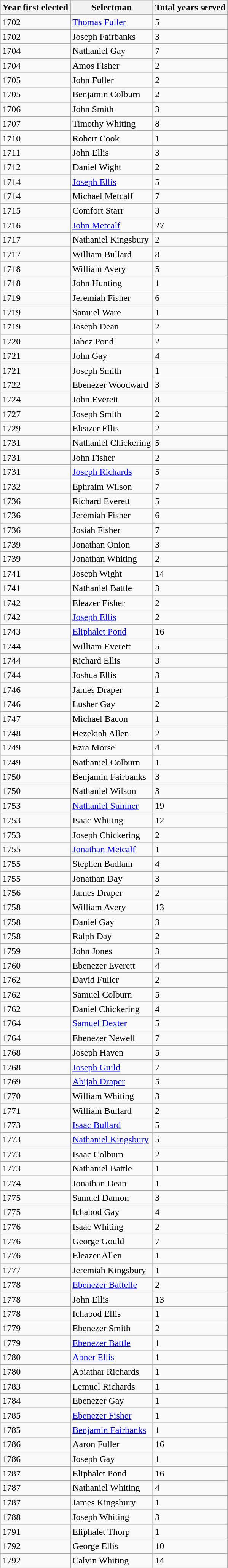<table class="wikitable sortable collapsible floatright">
<tr>
<th>Year first elected</th>
<th>Selectman</th>
<th>Total years served</th>
</tr>
<tr>
</tr>
<tr>
<td>1702</td>
<td><a href='#'>Thomas Fuller</a></td>
<td>5</td>
</tr>
<tr>
<td>1702</td>
<td>Joseph Fairbanks</td>
<td>3</td>
</tr>
<tr>
<td>1704</td>
<td>Nathaniel Gay</td>
<td>7</td>
</tr>
<tr>
<td>1704</td>
<td>Amos Fisher</td>
<td>2</td>
</tr>
<tr>
<td>1705</td>
<td>John Fuller</td>
<td>2</td>
</tr>
<tr>
<td>1705</td>
<td>Benjamin Colburn</td>
<td>2</td>
</tr>
<tr>
<td>1706</td>
<td>John Smith</td>
<td>3</td>
</tr>
<tr>
<td>1707</td>
<td>Timothy Whiting</td>
<td>8</td>
</tr>
<tr>
<td>1710</td>
<td>Robert Cook</td>
<td>1</td>
</tr>
<tr>
<td>1711</td>
<td>John Ellis</td>
<td>3</td>
</tr>
<tr>
<td>1712</td>
<td>Daniel Wight</td>
<td>2</td>
</tr>
<tr>
<td>1714</td>
<td><a href='#'>Joseph Ellis</a></td>
<td>5</td>
</tr>
<tr>
<td>1714</td>
<td>Michael Metcalf</td>
<td>7</td>
</tr>
<tr>
<td>1715</td>
<td>Comfort Starr</td>
<td>3</td>
</tr>
<tr>
<td>1716</td>
<td><a href='#'>John Metcalf</a></td>
<td>27</td>
</tr>
<tr>
<td>1717</td>
<td>Nathaniel Kingsbury</td>
<td>2</td>
</tr>
<tr>
<td>1717</td>
<td>William Bullard</td>
<td>8</td>
</tr>
<tr>
<td>1718</td>
<td>William Avery</td>
<td>5</td>
</tr>
<tr>
<td>1718</td>
<td>John Hunting</td>
<td>1</td>
</tr>
<tr>
<td>1719</td>
<td>Jeremiah Fisher</td>
<td>6</td>
</tr>
<tr>
<td>1719</td>
<td>Samuel Ware</td>
<td>1</td>
</tr>
<tr>
<td>1719</td>
<td>Joseph Dean</td>
<td>2</td>
</tr>
<tr>
<td>1720</td>
<td>Jabez Pond</td>
<td>2</td>
</tr>
<tr>
<td>1721</td>
<td>John Gay</td>
<td>4</td>
</tr>
<tr>
<td>1721</td>
<td>Joseph Smith</td>
<td>1</td>
</tr>
<tr>
<td>1722</td>
<td>Ebenezer Woodward</td>
<td>3</td>
</tr>
<tr>
<td>1724</td>
<td>John Everett</td>
<td>8</td>
</tr>
<tr>
<td>1727</td>
<td>Joseph Smith</td>
<td>2</td>
</tr>
<tr>
<td>1729</td>
<td>Eleazer Ellis</td>
<td>2</td>
</tr>
<tr>
<td>1731</td>
<td>Nathaniel Chickering</td>
<td>5</td>
</tr>
<tr>
<td>1731</td>
<td>John Fisher</td>
<td>2</td>
</tr>
<tr>
<td>1731</td>
<td><a href='#'>Joseph Richards</a></td>
<td>5</td>
</tr>
<tr>
<td>1732</td>
<td>Ephraim Wilson</td>
<td>7</td>
</tr>
<tr>
<td>1736</td>
<td>Richard Everett</td>
<td>5</td>
</tr>
<tr>
<td>1736</td>
<td>Jeremiah Fisher</td>
<td>6</td>
</tr>
<tr>
<td>1736</td>
<td>Josiah Fisher</td>
<td>7</td>
</tr>
<tr>
<td>1739</td>
<td>Jonathan Onion</td>
<td>3</td>
</tr>
<tr>
<td>1739</td>
<td>Jonathan Whiting</td>
<td>2</td>
</tr>
<tr>
<td>1741</td>
<td>Joseph Wight</td>
<td>14</td>
</tr>
<tr>
<td>1741</td>
<td>Nathaniel Battle</td>
<td>3</td>
</tr>
<tr>
<td>1742</td>
<td>Eleazer Fisher</td>
<td>2</td>
</tr>
<tr>
<td>1742</td>
<td><a href='#'>Joseph Ellis</a></td>
<td>2</td>
</tr>
<tr>
<td>1743</td>
<td><a href='#'>Eliphalet Pond</a></td>
<td>16</td>
</tr>
<tr>
<td>1744</td>
<td>William Everett</td>
<td>5</td>
</tr>
<tr>
<td>1744</td>
<td>Richard Ellis</td>
<td>3</td>
</tr>
<tr>
<td>1744</td>
<td>Joshua Ellis</td>
<td>3</td>
</tr>
<tr>
<td>1746</td>
<td>James Draper</td>
<td>1</td>
</tr>
<tr>
<td>1746</td>
<td>Lusher Gay</td>
<td>2</td>
</tr>
<tr>
<td>1747</td>
<td>Michael Bacon</td>
<td>1</td>
</tr>
<tr>
<td>1748</td>
<td>Hezekiah Allen</td>
<td>2</td>
</tr>
<tr>
<td>1749</td>
<td>Ezra Morse</td>
<td>4</td>
</tr>
<tr>
<td>1749</td>
<td>Nathaniel Colburn</td>
<td>1</td>
</tr>
<tr>
<td>1750</td>
<td>Benjamin Fairbanks</td>
<td>3</td>
</tr>
<tr>
<td>1750</td>
<td>Nathaniel Wilson</td>
<td>3</td>
</tr>
<tr>
<td>1753</td>
<td><a href='#'>Nathaniel Sumner</a></td>
<td>19</td>
</tr>
<tr>
<td>1753</td>
<td>Isaac Whiting</td>
<td>12</td>
</tr>
<tr>
<td>1753</td>
<td>Joseph Chickering</td>
<td>2</td>
</tr>
<tr>
<td>1755</td>
<td><a href='#'>Jonathan Metcalf</a></td>
<td>1</td>
</tr>
<tr>
<td>1755</td>
<td>Stephen Badlam</td>
<td>4</td>
</tr>
<tr>
<td>1755</td>
<td>Jonathan Day</td>
<td>3</td>
</tr>
<tr>
<td>1756</td>
<td>James Draper</td>
<td>2</td>
</tr>
<tr>
<td>1758</td>
<td>William Avery</td>
<td>13</td>
</tr>
<tr>
<td>1758</td>
<td>Daniel Gay</td>
<td>3</td>
</tr>
<tr>
<td>1758</td>
<td>Ralph Day</td>
<td>2</td>
</tr>
<tr>
<td>1759</td>
<td>John Jones</td>
<td>3</td>
</tr>
<tr>
<td>1760</td>
<td>Ebenezer Everett</td>
<td>4</td>
</tr>
<tr>
<td>1762</td>
<td>David Fuller</td>
<td>2</td>
</tr>
<tr>
<td>1762</td>
<td>Samuel Colburn</td>
<td>5</td>
</tr>
<tr>
<td>1762</td>
<td>Daniel Chickering</td>
<td>4</td>
</tr>
<tr>
<td>1764</td>
<td><a href='#'>Samuel Dexter</a></td>
<td>5</td>
</tr>
<tr>
<td>1764</td>
<td>Ebenezer Newell</td>
<td>7</td>
</tr>
<tr>
<td>1768</td>
<td>Joseph Haven</td>
<td>5</td>
</tr>
<tr>
<td>1768</td>
<td><a href='#'>Joseph Guild</a></td>
<td>7</td>
</tr>
<tr>
<td>1769</td>
<td><a href='#'>Abijah Draper</a></td>
<td>5</td>
</tr>
<tr>
<td>1770</td>
<td>William Whiting</td>
<td>3</td>
</tr>
<tr>
<td>1771</td>
<td>William Bullard</td>
<td>2</td>
</tr>
<tr>
<td>1773</td>
<td><a href='#'>Isaac Bullard</a></td>
<td>5</td>
</tr>
<tr>
<td>1773</td>
<td><a href='#'>Nathaniel Kingsbury</a></td>
<td>5</td>
</tr>
<tr>
<td>1773</td>
<td>Isaac Colburn</td>
<td>2</td>
</tr>
<tr>
<td>1773</td>
<td>Nathaniel Battle</td>
<td>1</td>
</tr>
<tr>
<td>1774</td>
<td>Jonathan Dean</td>
<td>1</td>
</tr>
<tr>
<td>1775</td>
<td>Samuel Damon</td>
<td>3</td>
</tr>
<tr>
<td>1775</td>
<td>Ichabod Gay</td>
<td>4</td>
</tr>
<tr>
<td>1776</td>
<td>Isaac Whiting</td>
<td>2</td>
</tr>
<tr>
<td>1776</td>
<td>George Gould</td>
<td>7</td>
</tr>
<tr>
<td>1776</td>
<td>Eleazer Allen</td>
<td>1</td>
</tr>
<tr>
<td>1777</td>
<td>Jeremiah Kingsbury</td>
<td>1</td>
</tr>
<tr>
<td>1778</td>
<td><a href='#'>Ebenezer Battelle</a></td>
<td>2</td>
</tr>
<tr>
<td>1778</td>
<td>John Ellis</td>
<td>13</td>
</tr>
<tr>
<td>1778</td>
<td>Ichabod Ellis</td>
<td>1</td>
</tr>
<tr>
<td>1779</td>
<td>Ebenezer Smith</td>
<td>2</td>
</tr>
<tr>
<td>1779</td>
<td><a href='#'>Ebenezer Battle</a></td>
<td>1</td>
</tr>
<tr>
<td>1780</td>
<td><a href='#'>Abner Ellis</a></td>
<td>1</td>
</tr>
<tr>
<td>1780</td>
<td>Abiathar Richards</td>
<td>1</td>
</tr>
<tr>
<td>1783</td>
<td>Lemuel Richards</td>
<td>1</td>
</tr>
<tr>
<td>1784</td>
<td>Ebenezer Gay</td>
<td>1</td>
</tr>
<tr>
<td>1785</td>
<td><a href='#'>Ebenezer Fisher</a></td>
<td>1</td>
</tr>
<tr>
<td>1785</td>
<td><a href='#'>Benjamin Fairbanks</a></td>
<td>1</td>
</tr>
<tr>
<td>1786</td>
<td>Aaron Fuller</td>
<td>16</td>
</tr>
<tr>
<td>1786</td>
<td>Joseph Gay</td>
<td>1</td>
</tr>
<tr>
<td>1787</td>
<td>Eliphalet Pond</td>
<td>16</td>
</tr>
<tr>
<td>1787</td>
<td>Nathaniel Whiting</td>
<td>4</td>
</tr>
<tr>
<td>1787</td>
<td>James Kingsbury</td>
<td>1</td>
</tr>
<tr>
<td>1788</td>
<td>Joseph Whiting</td>
<td>3</td>
</tr>
<tr>
<td>1791</td>
<td>Eliphalet Thorp</td>
<td>1</td>
</tr>
<tr>
<td>1792</td>
<td>George Ellis</td>
<td>10</td>
</tr>
<tr>
<td>1792</td>
<td>Calvin Whiting</td>
<td>14</td>
</tr>
</table>
